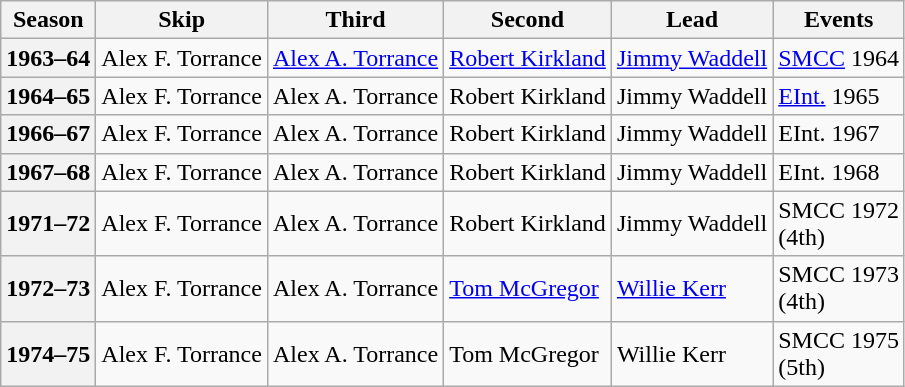<table class="wikitable">
<tr>
<th scope="col">Season</th>
<th scope="col">Skip</th>
<th scope="col">Third</th>
<th scope="col">Second</th>
<th scope="col">Lead</th>
<th scope="col">Events</th>
</tr>
<tr>
<th scope="row">1963–64</th>
<td>Alex F. Torrance</td>
<td><a href='#'>Alex A. Torrance</a></td>
<td><a href='#'>Robert Kirkland</a></td>
<td><a href='#'>Jimmy Waddell</a></td>
<td><a href='#'>SMCC</a> 1964 <br> </td>
</tr>
<tr>
<th scope="row">1964–65</th>
<td>Alex F. Torrance</td>
<td>Alex A. Torrance</td>
<td>Robert Kirkland</td>
<td>Jimmy Waddell</td>
<td><a href='#'>EInt.</a> 1965 </td>
</tr>
<tr>
<th scope="row">1966–67</th>
<td>Alex F. Torrance</td>
<td>Alex A. Torrance</td>
<td>Robert Kirkland</td>
<td>Jimmy Waddell</td>
<td>EInt. 1967 </td>
</tr>
<tr>
<th scope="row">1967–68</th>
<td>Alex F. Torrance</td>
<td>Alex A. Torrance</td>
<td>Robert Kirkland</td>
<td>Jimmy Waddell</td>
<td>EInt. 1968 </td>
</tr>
<tr>
<th scope="row">1971–72</th>
<td>Alex F. Torrance</td>
<td>Alex A. Torrance</td>
<td>Robert Kirkland</td>
<td>Jimmy Waddell</td>
<td>SMCC 1972 <br> (4th)</td>
</tr>
<tr>
<th scope="row">1972–73</th>
<td>Alex F. Torrance</td>
<td>Alex A. Torrance</td>
<td><a href='#'>Tom McGregor</a></td>
<td><a href='#'>Willie Kerr</a></td>
<td>SMCC 1973 <br> (4th)</td>
</tr>
<tr>
<th scope="row">1974–75</th>
<td>Alex F. Torrance</td>
<td>Alex A. Torrance</td>
<td>Tom McGregor</td>
<td>Willie Kerr</td>
<td>SMCC 1975 <br> (5th)</td>
</tr>
</table>
